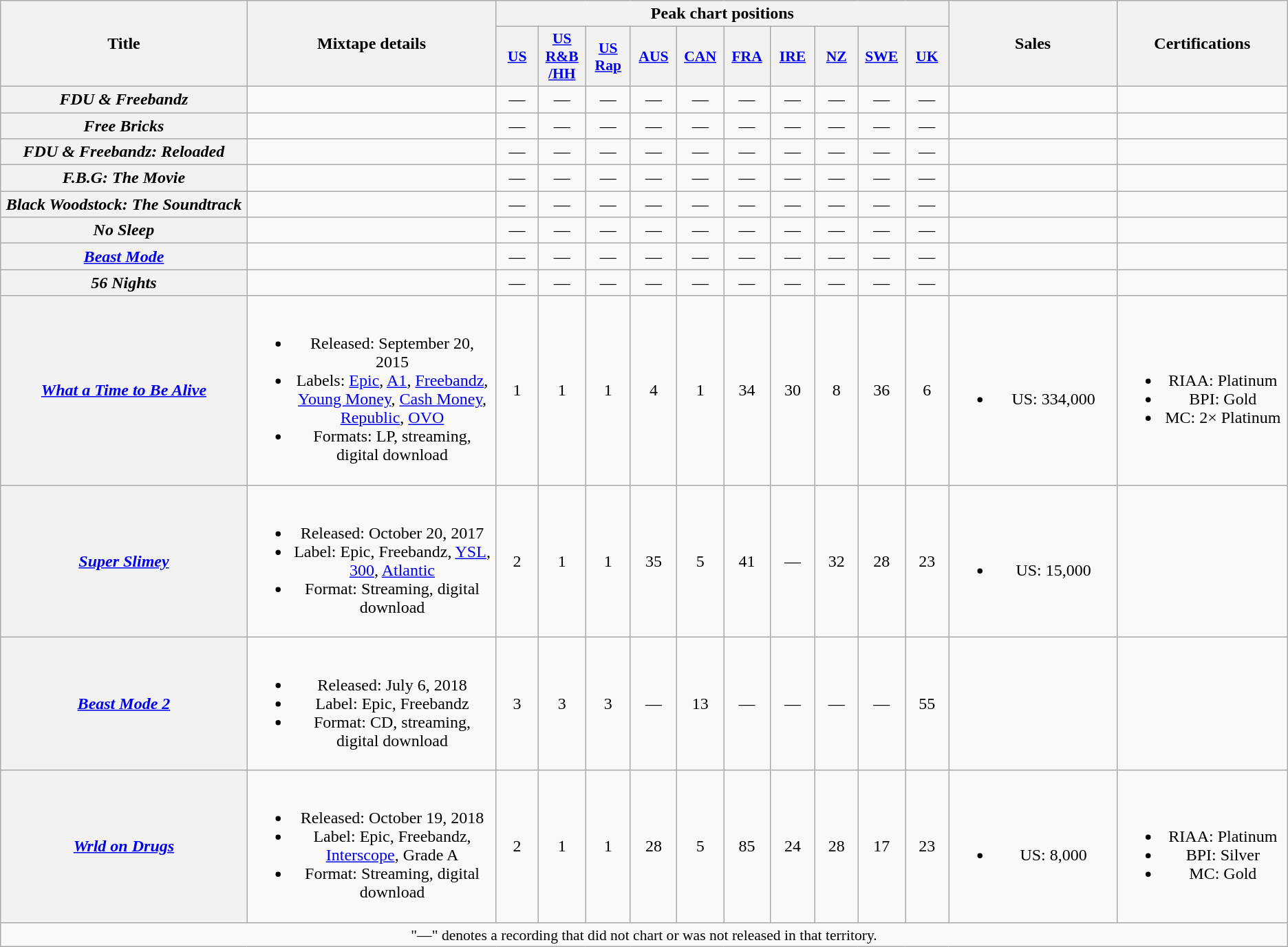<table class="wikitable plainrowheaders" style="text-align:center;">
<tr>
<th scope="col" rowspan="2" style="width:20em;">Title</th>
<th scope="col" rowspan="2" style="width:19em;">Mixtape details</th>
<th scope="col" colspan="10">Peak chart positions</th>
<th scope="col" rowspan="2" style="width:12em;">Sales</th>
<th scope="col" rowspan="2" style="width:12em;">Certifications</th>
</tr>
<tr>
<th scope="col" style="width:3em;font-size:90%;"><a href='#'>US</a><br></th>
<th scope="col" style="width:3em;font-size:90%;"><a href='#'>US<br>R&B<br>/HH</a><br></th>
<th scope="col" style="width:3em;font-size:90%;"><a href='#'>US<br>Rap</a><br></th>
<th scope="col" style="width:3em;font-size:90%;"><a href='#'>AUS</a><br></th>
<th scope="col" style="width:3em;font-size:90%;"><a href='#'>CAN</a><br></th>
<th scope="col" style="width:3em;font-size:90%;"><a href='#'>FRA</a><br></th>
<th scope="col" style="width:3em;font-size:90%;"><a href='#'>IRE</a><br></th>
<th scope="col" style="width:3em;font-size:90%;"><a href='#'>NZ</a><br></th>
<th scope="col" style="width:3em;font-size:90%;"><a href='#'>SWE</a><br></th>
<th scope="col" style="width:3em;font-size:90%;"><a href='#'>UK</a><br></th>
</tr>
<tr>
<th scope="row"><em>FDU & Freebandz</em> </th>
<td></td>
<td>—</td>
<td>—</td>
<td>—</td>
<td>—</td>
<td>—</td>
<td>—</td>
<td>—</td>
<td>—</td>
<td>—</td>
<td>—</td>
<td></td>
<td></td>
</tr>
<tr>
<th scope="row"><em>Free Bricks</em></th>
<td></td>
<td>—</td>
<td>—</td>
<td>—</td>
<td>—</td>
<td>—</td>
<td>—</td>
<td>—</td>
<td>—</td>
<td>—</td>
<td>—</td>
<td></td>
<td></td>
</tr>
<tr>
<th scope="row"><em>FDU & Freebandz: Reloaded</em> </th>
<td></td>
<td>—</td>
<td>—</td>
<td>—</td>
<td>—</td>
<td>—</td>
<td>—</td>
<td>—</td>
<td>—</td>
<td>—</td>
<td>—</td>
<td></td>
<td></td>
</tr>
<tr>
<th scope="row"><em>F.B.G: The Movie</em></th>
<td></td>
<td>—</td>
<td>—</td>
<td>—</td>
<td>—</td>
<td>—</td>
<td>—</td>
<td>—</td>
<td>—</td>
<td>—</td>
<td>—</td>
<td></td>
<td></td>
</tr>
<tr>
<th scope="row"><em>Black Woodstock: The Soundtrack</em> </th>
<td></td>
<td>—</td>
<td>—</td>
<td>—</td>
<td>—</td>
<td>—</td>
<td>—</td>
<td>—</td>
<td>—</td>
<td>—</td>
<td>—</td>
<td></td>
<td></td>
</tr>
<tr>
<th scope="row"><em>No Sleep</em> </th>
<td></td>
<td>—</td>
<td>—</td>
<td>—</td>
<td>—</td>
<td>—</td>
<td>—</td>
<td>—</td>
<td>—</td>
<td>—</td>
<td>—</td>
<td></td>
<td></td>
</tr>
<tr>
<th scope="row"><em><a href='#'>Beast Mode</a></em></th>
<td></td>
<td>—</td>
<td>—</td>
<td>—</td>
<td>—</td>
<td>—</td>
<td>—</td>
<td>—</td>
<td>—</td>
<td>—</td>
<td>—</td>
<td></td>
<td></td>
</tr>
<tr>
<th scope="row"><em>56 Nights</em> </th>
<td></td>
<td>—</td>
<td>—</td>
<td>—</td>
<td>—</td>
<td>—</td>
<td>—</td>
<td>—</td>
<td>—</td>
<td>—</td>
<td>—</td>
<td></td>
<td></td>
</tr>
<tr>
<th scope="row"><em><a href='#'>What a Time to Be Alive</a></em><br></th>
<td><br><ul><li>Released: September 20, 2015</li><li>Labels: <a href='#'>Epic</a>, <a href='#'>A1</a>, <a href='#'>Freebandz</a>, <a href='#'>Young Money</a>, <a href='#'>Cash Money</a>, <a href='#'>Republic</a>, <a href='#'>OVO</a></li><li>Formats: LP, streaming, digital download</li></ul></td>
<td>1</td>
<td>1</td>
<td>1</td>
<td>4</td>
<td>1</td>
<td>34</td>
<td>30</td>
<td>8</td>
<td>36</td>
<td>6</td>
<td><br><ul><li>US: 334,000</li></ul></td>
<td><br><ul><li>RIAA: Platinum</li><li>BPI: Gold</li><li>MC: 2× Platinum</li></ul></td>
</tr>
<tr>
<th scope="row"><em><a href='#'>Super Slimey</a></em><br></th>
<td><br><ul><li>Released: October 20, 2017</li><li>Label: Epic, Freebandz, <a href='#'>YSL</a>, <a href='#'>300</a>, <a href='#'>Atlantic</a></li><li>Format: Streaming, digital download</li></ul></td>
<td>2</td>
<td>1</td>
<td>1</td>
<td>35</td>
<td>5</td>
<td>41</td>
<td>—</td>
<td>32</td>
<td>28</td>
<td>23</td>
<td><br><ul><li>US: 15,000</li></ul></td>
<td></td>
</tr>
<tr>
<th scope="row"><em><a href='#'>Beast Mode 2</a></em><br></th>
<td><br><ul><li>Released: July 6, 2018</li><li>Label: Epic, Freebandz</li><li>Format: CD, streaming, digital download</li></ul></td>
<td>3</td>
<td>3</td>
<td>3</td>
<td>—</td>
<td>13</td>
<td>—</td>
<td>—</td>
<td>—</td>
<td>—</td>
<td>55</td>
<td></td>
<td></td>
</tr>
<tr>
<th scope="row"><em><a href='#'>Wrld on Drugs</a></em><br></th>
<td><br><ul><li>Released: October 19, 2018</li><li>Label: Epic, Freebandz, <a href='#'>Interscope</a>, Grade A</li><li>Format: Streaming, digital download</li></ul></td>
<td>2</td>
<td>1</td>
<td>1</td>
<td>28</td>
<td>5</td>
<td>85</td>
<td>24</td>
<td>28</td>
<td>17</td>
<td>23</td>
<td><br><ul><li>US: 8,000</li></ul></td>
<td><br><ul><li>RIAA: Platinum</li><li>BPI: Silver</li><li>MC: Gold</li></ul></td>
</tr>
<tr>
<td colspan="16" style="font-size:90%">"—" denotes a recording that did not chart or was not released in that territory.</td>
</tr>
</table>
